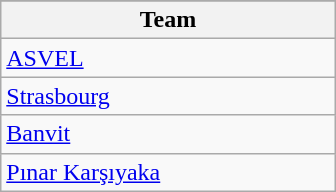<table class="wikitable" style="width:14em;float:left; margin-right:0.5em">
<tr>
</tr>
<tr>
<th>Team</th>
</tr>
<tr>
<td> <a href='#'>ASVEL</a></td>
</tr>
<tr>
<td> <a href='#'>Strasbourg</a></td>
</tr>
<tr>
<td> <a href='#'>Banvit</a></td>
</tr>
<tr>
<td> <a href='#'>Pınar Karşıyaka</a></td>
</tr>
</table>
